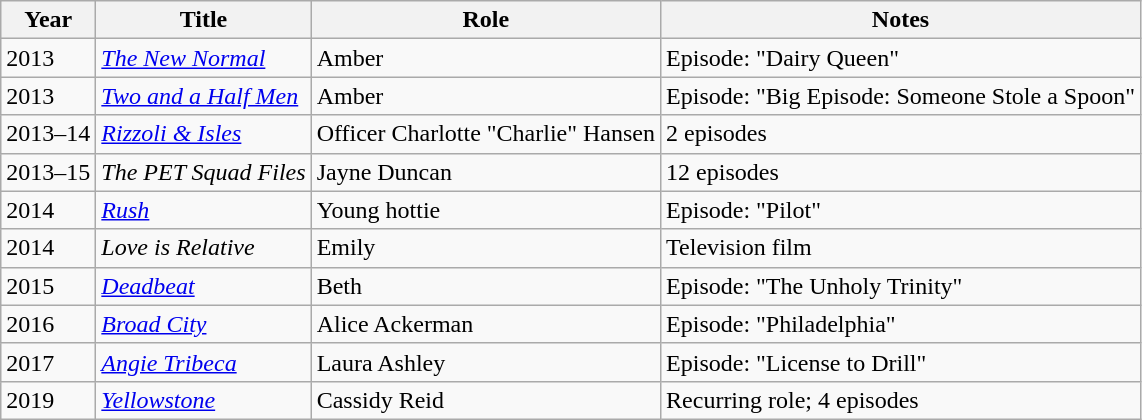<table class="wikitable">
<tr>
<th>Year</th>
<th>Title</th>
<th>Role</th>
<th>Notes</th>
</tr>
<tr>
<td>2013</td>
<td><em><a href='#'>The New Normal</a></em></td>
<td>Amber</td>
<td>Episode: "Dairy Queen"</td>
</tr>
<tr>
<td>2013</td>
<td><em><a href='#'>Two and a Half Men</a></em></td>
<td>Amber</td>
<td>Episode: "Big Episode: Someone Stole a Spoon"</td>
</tr>
<tr>
<td>2013–14</td>
<td><em><a href='#'>Rizzoli & Isles</a></em></td>
<td>Officer Charlotte "Charlie" Hansen</td>
<td>2 episodes</td>
</tr>
<tr>
<td>2013–15</td>
<td><em>The PET Squad Files</em></td>
<td>Jayne Duncan</td>
<td>12 episodes</td>
</tr>
<tr>
<td>2014</td>
<td><em><a href='#'>Rush</a></em></td>
<td>Young hottie</td>
<td>Episode: "Pilot"</td>
</tr>
<tr>
<td>2014</td>
<td><em>Love is Relative</em></td>
<td>Emily</td>
<td>Television film</td>
</tr>
<tr>
<td>2015</td>
<td><em><a href='#'>Deadbeat</a></em></td>
<td>Beth</td>
<td>Episode: "The Unholy Trinity"</td>
</tr>
<tr>
<td>2016</td>
<td><em><a href='#'>Broad City</a></em></td>
<td>Alice Ackerman</td>
<td>Episode: "Philadelphia"</td>
</tr>
<tr>
<td>2017</td>
<td><em><a href='#'>Angie Tribeca</a></em></td>
<td>Laura Ashley</td>
<td>Episode: "License to Drill"</td>
</tr>
<tr>
<td>2019</td>
<td><em><a href='#'>Yellowstone</a></em></td>
<td>Cassidy Reid</td>
<td>Recurring role; 4 episodes</td>
</tr>
</table>
